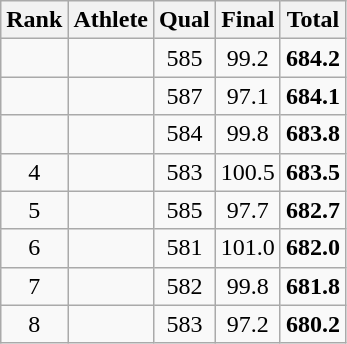<table class="wikitable sortable" style="text-align: center">
<tr>
<th>Rank</th>
<th>Athlete</th>
<th>Qual</th>
<th>Final</th>
<th>Total</th>
</tr>
<tr>
<td></td>
<td align=left></td>
<td>585</td>
<td>99.2</td>
<td><strong>684.2</strong></td>
</tr>
<tr>
<td></td>
<td align=left></td>
<td>587</td>
<td>97.1</td>
<td><strong>684.1</strong></td>
</tr>
<tr>
<td></td>
<td align=left></td>
<td>584</td>
<td>99.8</td>
<td><strong>683.8</strong></td>
</tr>
<tr>
<td>4</td>
<td align=left></td>
<td>583</td>
<td>100.5</td>
<td><strong>683.5</strong></td>
</tr>
<tr>
<td>5</td>
<td align=left></td>
<td>585</td>
<td>97.7</td>
<td><strong>682.7</strong></td>
</tr>
<tr>
<td>6</td>
<td align=left></td>
<td>581</td>
<td>101.0</td>
<td><strong>682.0</strong></td>
</tr>
<tr>
<td>7</td>
<td align=left></td>
<td>582</td>
<td>99.8</td>
<td><strong>681.8</strong></td>
</tr>
<tr>
<td>8</td>
<td align=left></td>
<td>583</td>
<td>97.2</td>
<td><strong>680.2</strong></td>
</tr>
</table>
